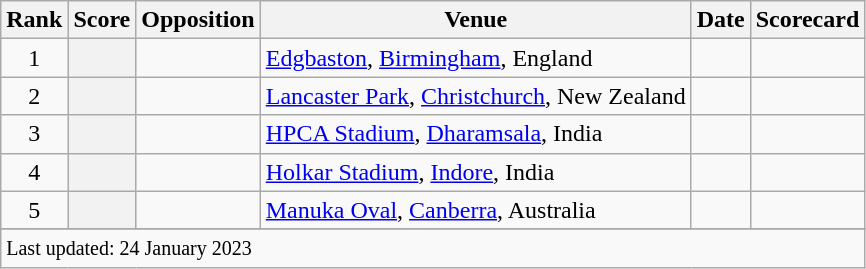<table class="wikitable plainrowheaders sortable">
<tr>
<th scope=col>Rank</th>
<th scope=col>Score</th>
<th scope=col>Opposition</th>
<th scope=col>Venue</th>
<th scope=col>Date</th>
<th scope=col>Scorecard</th>
</tr>
<tr>
<td align=center>1</td>
<th scope=row style=text-align:center;></th>
<td></td>
<td><a href='#'>Edgbaston</a>, <a href='#'>Birmingham</a>, England</td>
<td></td>
<td></td>
</tr>
<tr>
<td align=center>2</td>
<th scope=row style=text-align:center;></th>
<td></td>
<td><a href='#'>Lancaster Park</a>, <a href='#'>Christchurch</a>, New Zealand</td>
<td></td>
<td></td>
</tr>
<tr>
<td align=center>3</td>
<th scope=row style=text-align:center;></th>
<td></td>
<td><a href='#'>HPCA Stadium</a>, <a href='#'>Dharamsala</a>, India</td>
<td></td>
<td></td>
</tr>
<tr>
<td align=center>4</td>
<th scope=row style=text-align:center;></th>
<td></td>
<td><a href='#'>Holkar Stadium</a>, <a href='#'>Indore</a>, India</td>
<td></td>
<td></td>
</tr>
<tr>
<td align=center>5</td>
<th scope=row style=text-align:center;></th>
<td></td>
<td><a href='#'>Manuka Oval</a>, <a href='#'>Canberra</a>, Australia</td>
<td></td>
<td></td>
</tr>
<tr>
</tr>
<tr class=sortbottom>
<td colspan=6><small>Last updated: 24 January 2023</small></td>
</tr>
</table>
